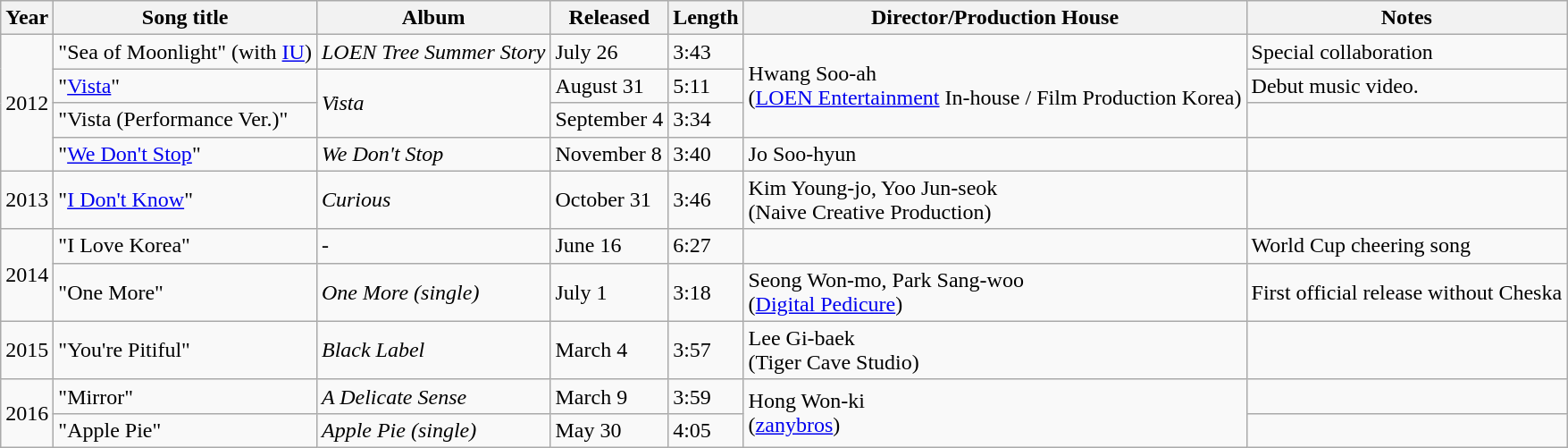<table class="wikitable">
<tr>
<th scope="col">Year</th>
<th scope="col">Song title</th>
<th>Album</th>
<th>Released</th>
<th>Length</th>
<th>Director/Production House</th>
<th scope="col">Notes</th>
</tr>
<tr>
<td rowspan="4">2012</td>
<td>"Sea of Moonlight" (with <a href='#'>IU</a>)</td>
<td><em>LOEN Tree Summer Story</em></td>
<td>July 26</td>
<td>3:43</td>
<td rowspan="3">Hwang Soo-ah<br>(<a href='#'>LOEN Entertainment</a> In-house / Film Production Korea)</td>
<td>Special collaboration</td>
</tr>
<tr>
<td>"<a href='#'>Vista</a>"</td>
<td rowspan="2"><em>Vista</em></td>
<td>August 31</td>
<td>5:11</td>
<td>Debut music video.</td>
</tr>
<tr>
<td>"Vista (Performance Ver.)"</td>
<td>September 4</td>
<td>3:34</td>
<td></td>
</tr>
<tr>
<td>"<a href='#'>We Don't Stop</a>"</td>
<td><em>We Don't Stop</em></td>
<td>November 8</td>
<td>3:40</td>
<td>Jo Soo-hyun</td>
<td></td>
</tr>
<tr>
<td>2013</td>
<td>"<a href='#'>I Don't Know</a>"</td>
<td><em>Curious</em></td>
<td>October 31</td>
<td>3:46</td>
<td>Kim Young-jo, Yoo Jun-seok<br>(Naive Creative Production)</td>
<td></td>
</tr>
<tr>
<td rowspan="2">2014</td>
<td>"I Love Korea"</td>
<td><em>-</em></td>
<td>June 16</td>
<td>6:27</td>
<td></td>
<td>World Cup cheering song</td>
</tr>
<tr>
<td>"One More"</td>
<td><em>One More (single)</em></td>
<td>July 1</td>
<td>3:18</td>
<td>Seong Won-mo, Park Sang-woo<br>(<a href='#'>Digital Pedicure</a>)</td>
<td>First official release without Cheska</td>
</tr>
<tr>
<td>2015</td>
<td>"You're Pitiful"</td>
<td><em>Black Label</em></td>
<td>March 4</td>
<td>3:57</td>
<td>Lee Gi-baek<br>(Tiger Cave Studio)</td>
<td></td>
</tr>
<tr>
<td rowspan="2">2016</td>
<td>"Mirror"</td>
<td><em>A Delicate Sense</em></td>
<td>March 9</td>
<td>3:59</td>
<td rowspan="2">Hong Won-ki<br>(<a href='#'>zanybros</a>)</td>
<td></td>
</tr>
<tr>
<td>"Apple Pie"</td>
<td><em>Apple Pie (single)</em></td>
<td>May 30</td>
<td>4:05</td>
<td></td>
</tr>
</table>
